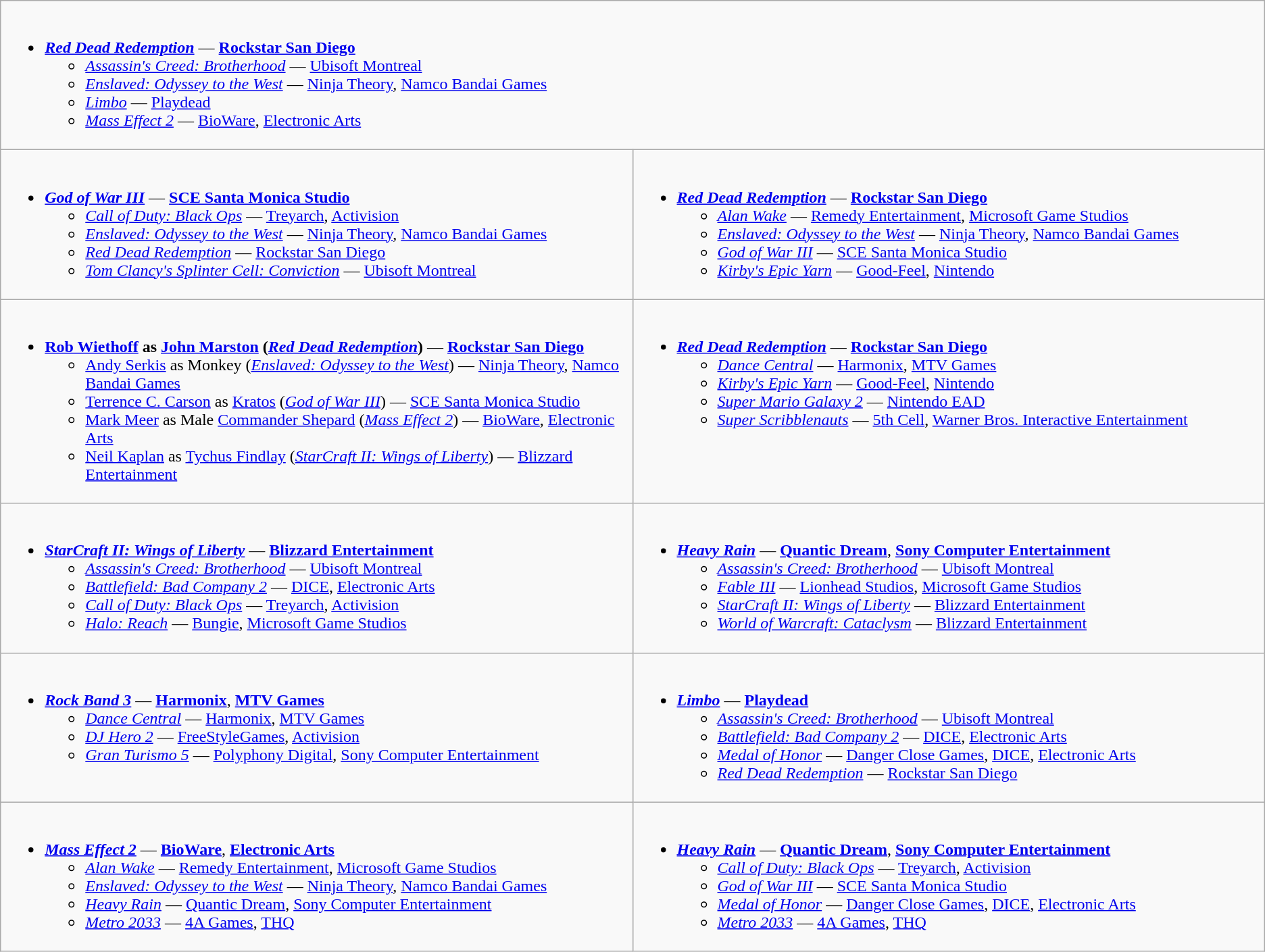<table class="wikitable">
<tr>
<td valign="top" width="50%" colspan="2"><br><ul><li><strong><em><a href='#'>Red Dead Redemption</a></em></strong> — <strong><a href='#'>Rockstar San Diego</a></strong><ul><li><em><a href='#'>Assassin's Creed: Brotherhood</a></em> — <a href='#'>Ubisoft Montreal</a></li><li><em><a href='#'>Enslaved: Odyssey to the West</a></em> — <a href='#'>Ninja Theory</a>, <a href='#'>Namco Bandai Games</a></li><li><em><a href='#'>Limbo</a></em> — <a href='#'>Playdead</a></li><li><em><a href='#'>Mass Effect 2</a></em> — <a href='#'>BioWare</a>, <a href='#'>Electronic Arts</a></li></ul></li></ul></td>
</tr>
<tr>
<td valign="top" width="50%"><br><ul><li><strong><em><a href='#'>God of War III</a></em></strong> — <strong><a href='#'>SCE Santa Monica Studio</a></strong><ul><li><em><a href='#'>Call of Duty: Black Ops</a></em> — <a href='#'>Treyarch</a>, <a href='#'>Activision</a></li><li><em><a href='#'>Enslaved: Odyssey to the West</a></em> — <a href='#'>Ninja Theory</a>, <a href='#'>Namco Bandai Games</a></li><li><em><a href='#'>Red Dead Redemption</a></em> — <a href='#'>Rockstar San Diego</a></li><li><em><a href='#'>Tom Clancy's Splinter Cell: Conviction</a></em> — <a href='#'>Ubisoft Montreal</a></li></ul></li></ul></td>
<td valign="top" width="50%"><br><ul><li><strong><em><a href='#'>Red Dead Redemption</a></em></strong> — <strong><a href='#'>Rockstar San Diego</a></strong><ul><li><em><a href='#'>Alan Wake</a></em> — <a href='#'>Remedy Entertainment</a>, <a href='#'>Microsoft Game Studios</a></li><li><em><a href='#'>Enslaved: Odyssey to the West</a></em> — <a href='#'>Ninja Theory</a>, <a href='#'>Namco Bandai Games</a></li><li><em><a href='#'>God of War III</a></em> — <a href='#'>SCE Santa Monica Studio</a></li><li><em><a href='#'>Kirby's Epic Yarn</a></em> — <a href='#'>Good-Feel</a>, <a href='#'>Nintendo</a></li></ul></li></ul></td>
</tr>
<tr>
<td valign="top" width="50%"><br><ul><li><strong><a href='#'>Rob Wiethoff</a> as <a href='#'>John Marston</a></strong> <strong>(<em><a href='#'>Red Dead Redemption</a></em>)</strong> — <strong><a href='#'>Rockstar San Diego</a></strong><ul><li><a href='#'>Andy Serkis</a> as Monkey (<em><a href='#'>Enslaved: Odyssey to the West</a></em>) — <a href='#'>Ninja Theory</a>, <a href='#'>Namco Bandai Games</a></li><li><a href='#'>Terrence C. Carson</a> as <a href='#'>Kratos</a> (<em><a href='#'>God of War III</a></em>) — <a href='#'>SCE Santa Monica Studio</a></li><li><a href='#'>Mark Meer</a> as Male <a href='#'>Commander Shepard</a> (<em><a href='#'>Mass Effect 2</a></em>) — <a href='#'>BioWare</a>, <a href='#'>Electronic Arts</a></li><li><a href='#'>Neil Kaplan</a> as <a href='#'>Tychus Findlay</a> (<em><a href='#'>StarCraft II: Wings of Liberty</a></em>) — <a href='#'>Blizzard Entertainment</a></li></ul></li></ul></td>
<td valign="top" width="50%"><br><ul><li><strong><em><a href='#'>Red Dead Redemption</a></em></strong> — <strong><a href='#'>Rockstar San Diego</a></strong><ul><li><em><a href='#'>Dance Central</a></em> — <a href='#'>Harmonix</a>, <a href='#'>MTV Games</a></li><li><em><a href='#'>Kirby's Epic Yarn</a></em> — <a href='#'>Good-Feel</a>, <a href='#'>Nintendo</a></li><li><em><a href='#'>Super Mario Galaxy 2</a></em> — <a href='#'>Nintendo EAD</a></li><li><em><a href='#'>Super Scribblenauts</a></em> — <a href='#'>5th Cell</a>, <a href='#'>Warner Bros. Interactive Entertainment</a></li></ul></li></ul></td>
</tr>
<tr>
<td valign="top" width="50%"><br><ul><li><strong><em><a href='#'>StarCraft II: Wings of Liberty</a></em></strong> — <strong><a href='#'>Blizzard Entertainment</a></strong><ul><li><em><a href='#'>Assassin's Creed: Brotherhood</a></em> — <a href='#'>Ubisoft Montreal</a></li><li><em><a href='#'>Battlefield: Bad Company 2</a></em> — <a href='#'>DICE</a>, <a href='#'>Electronic Arts</a></li><li><em><a href='#'>Call of Duty: Black Ops</a></em> — <a href='#'>Treyarch</a>, <a href='#'>Activision</a></li><li><em><a href='#'>Halo: Reach</a></em> — <a href='#'>Bungie</a>, <a href='#'>Microsoft Game Studios</a></li></ul></li></ul></td>
<td valign="top" width="50%"><br><ul><li><strong><em><a href='#'>Heavy Rain</a></em></strong> — <strong><a href='#'>Quantic Dream</a></strong>, <strong><a href='#'>Sony Computer Entertainment</a></strong><ul><li><em><a href='#'>Assassin's Creed: Brotherhood</a></em> — <a href='#'>Ubisoft Montreal</a></li><li><em><a href='#'>Fable III</a></em> — <a href='#'>Lionhead Studios</a>, <a href='#'>Microsoft Game Studios</a></li><li><em><a href='#'>StarCraft II: Wings of Liberty</a></em> — <a href='#'>Blizzard Entertainment</a></li><li><em><a href='#'>World of Warcraft: Cataclysm</a></em> — <a href='#'>Blizzard Entertainment</a></li></ul></li></ul></td>
</tr>
<tr>
<td valign="top" width="50%"><br><ul><li><strong><em><a href='#'>Rock Band 3</a></em></strong> — <strong><a href='#'>Harmonix</a></strong>, <strong><a href='#'>MTV Games</a></strong><ul><li><em><a href='#'>Dance Central</a></em> — <a href='#'>Harmonix</a>, <a href='#'>MTV Games</a></li><li><em><a href='#'>DJ Hero 2</a></em> — <a href='#'>FreeStyleGames</a>, <a href='#'>Activision</a></li><li><em><a href='#'>Gran Turismo 5</a></em> — <a href='#'>Polyphony Digital</a>, <a href='#'>Sony Computer Entertainment</a></li></ul></li></ul></td>
<td valign="top" width="50%"><br><ul><li><strong><em><a href='#'>Limbo</a></em></strong> — <strong><a href='#'>Playdead</a></strong><ul><li><em><a href='#'>Assassin's Creed: Brotherhood</a></em> — <a href='#'>Ubisoft Montreal</a></li><li><em><a href='#'>Battlefield: Bad Company 2</a></em> — <a href='#'>DICE</a>, <a href='#'>Electronic Arts</a></li><li><em><a href='#'>Medal of Honor</a></em> — <a href='#'>Danger Close Games</a>, <a href='#'>DICE</a>, <a href='#'>Electronic Arts</a></li><li><em><a href='#'>Red Dead Redemption</a></em> — <a href='#'>Rockstar San Diego</a></li></ul></li></ul></td>
</tr>
<tr>
<td valign="top" width="50%"><br><ul><li><strong><em><a href='#'>Mass Effect 2</a></em></strong> — <strong><a href='#'>BioWare</a></strong>, <strong><a href='#'>Electronic Arts</a></strong><ul><li><em><a href='#'>Alan Wake</a></em> — <a href='#'>Remedy Entertainment</a>, <a href='#'>Microsoft Game Studios</a></li><li><em><a href='#'>Enslaved: Odyssey to the West</a></em> — <a href='#'>Ninja Theory</a>, <a href='#'>Namco Bandai Games</a></li><li><em><a href='#'>Heavy Rain</a></em> — <a href='#'>Quantic Dream</a>, <a href='#'>Sony Computer Entertainment</a></li><li><em><a href='#'>Metro 2033</a></em> — <a href='#'>4A Games</a>, <a href='#'>THQ</a></li></ul></li></ul></td>
<td valign="top" width="50%"><br><ul><li><strong><em><a href='#'>Heavy Rain</a></em></strong> — <strong><a href='#'>Quantic Dream</a></strong>, <strong><a href='#'>Sony Computer Entertainment</a></strong><ul><li><em><a href='#'>Call of Duty: Black Ops</a></em> — <a href='#'>Treyarch</a>, <a href='#'>Activision</a></li><li><em><a href='#'>God of War III</a></em> — <a href='#'>SCE Santa Monica Studio</a></li><li><em><a href='#'>Medal of Honor</a></em> — <a href='#'>Danger Close Games</a>, <a href='#'>DICE</a>, <a href='#'>Electronic Arts</a></li><li><em><a href='#'>Metro 2033</a></em> — <a href='#'>4A Games</a>, <a href='#'>THQ</a></li></ul></li></ul></td>
</tr>
</table>
